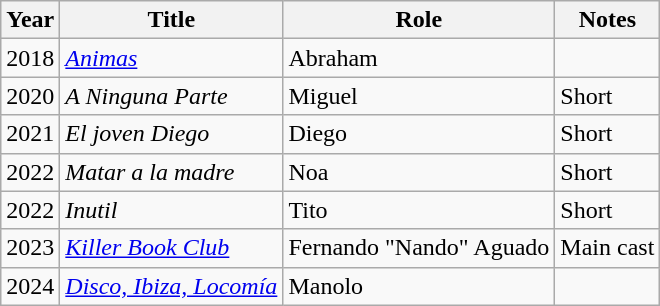<table class="wikitable">
<tr>
<th>Year</th>
<th>Title</th>
<th>Role</th>
<th>Notes</th>
</tr>
<tr>
<td>2018</td>
<td><em><a href='#'>Animas</a></em></td>
<td>Abraham</td>
<td></td>
</tr>
<tr>
<td>2020</td>
<td><em>A Ninguna Parte</em></td>
<td>Miguel</td>
<td>Short</td>
</tr>
<tr>
<td>2021</td>
<td><em>El joven Diego</em></td>
<td>Diego</td>
<td>Short</td>
</tr>
<tr>
<td>2022</td>
<td><em>Matar a la madre</em></td>
<td>Noa</td>
<td>Short</td>
</tr>
<tr>
<td>2022</td>
<td><em>Inutil</em></td>
<td>Tito</td>
<td>Short</td>
</tr>
<tr>
<td>2023</td>
<td><em><a href='#'>Killer Book Club</a></em></td>
<td>Fernando "Nando" Aguado</td>
<td>Main cast</td>
</tr>
<tr>
<td>2024</td>
<td><em><a href='#'>Disco, Ibiza, Locomía</a></em></td>
<td>Manolo</td>
<td></td>
</tr>
</table>
